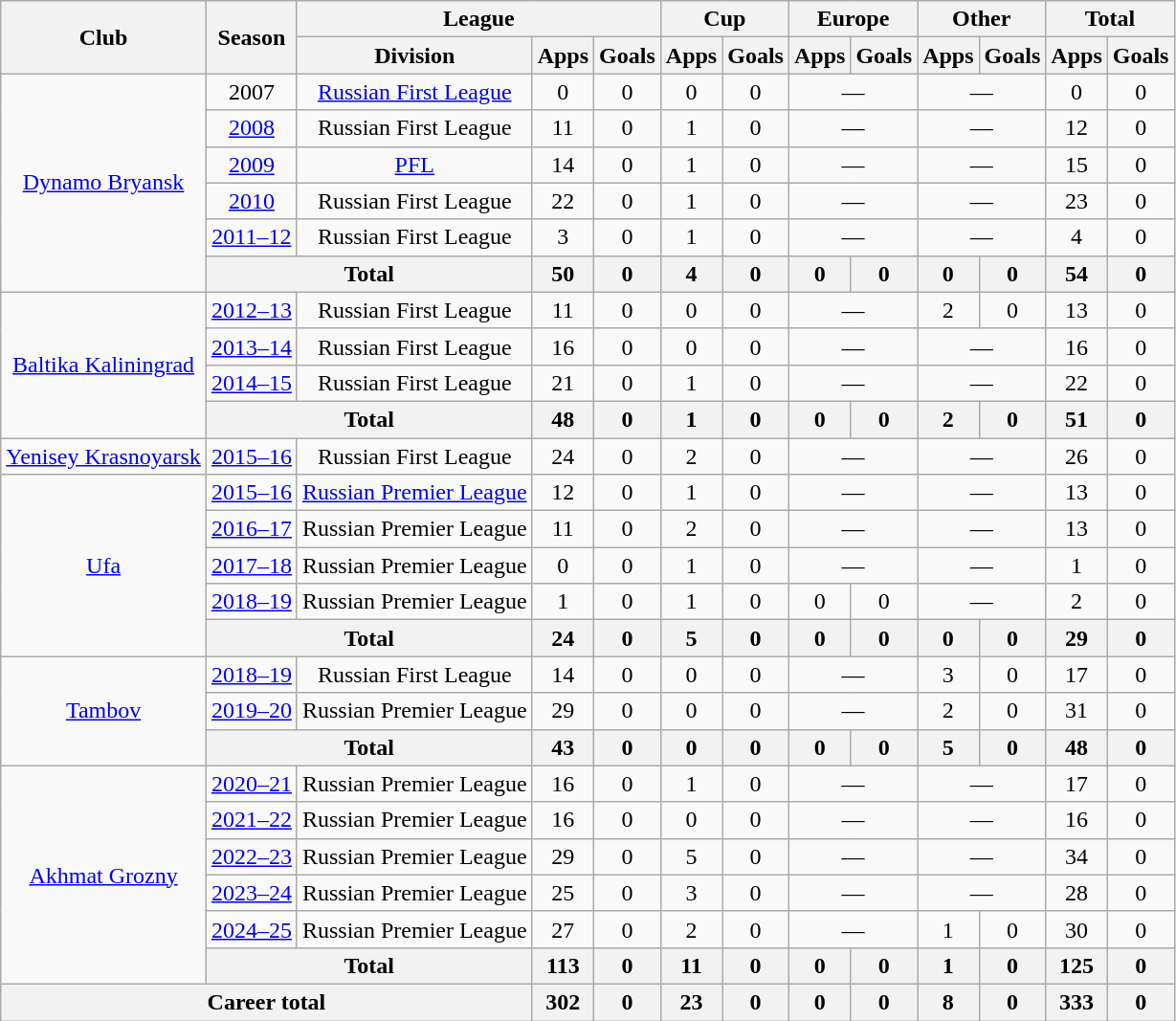<table class="wikitable" style="text-align: center;">
<tr>
<th rowspan="2">Club</th>
<th rowspan="2">Season</th>
<th colspan="3">League</th>
<th colspan="2">Cup</th>
<th colspan="2">Europe</th>
<th colspan="2">Other</th>
<th colspan="2">Total</th>
</tr>
<tr>
<th>Division</th>
<th>Apps</th>
<th>Goals</th>
<th>Apps</th>
<th>Goals</th>
<th>Apps</th>
<th>Goals</th>
<th>Apps</th>
<th>Goals</th>
<th>Apps</th>
<th>Goals</th>
</tr>
<tr>
<td rowspan=6><a href='#'>Dynamo Bryansk</a></td>
<td>2007</td>
<td><a href='#'>Russian First League</a></td>
<td>0</td>
<td>0</td>
<td>0</td>
<td>0</td>
<td colspan="2">—</td>
<td colspan="2">—</td>
<td>0</td>
<td>0</td>
</tr>
<tr>
<td><a href='#'>2008</a></td>
<td>Russian First League</td>
<td>11</td>
<td>0</td>
<td>1</td>
<td>0</td>
<td colspan="2">—</td>
<td colspan="2">—</td>
<td>12</td>
<td>0</td>
</tr>
<tr>
<td><a href='#'>2009</a></td>
<td><a href='#'>PFL</a></td>
<td>14</td>
<td>0</td>
<td>1</td>
<td>0</td>
<td colspan="2">—</td>
<td colspan="2">—</td>
<td>15</td>
<td>0</td>
</tr>
<tr>
<td><a href='#'>2010</a></td>
<td>Russian First League</td>
<td>22</td>
<td>0</td>
<td>1</td>
<td>0</td>
<td colspan="2">—</td>
<td colspan="2">—</td>
<td>23</td>
<td>0</td>
</tr>
<tr>
<td><a href='#'>2011–12</a></td>
<td>Russian First League</td>
<td>3</td>
<td>0</td>
<td>1</td>
<td>0</td>
<td colspan="2">—</td>
<td colspan="2">—</td>
<td>4</td>
<td>0</td>
</tr>
<tr>
<th colspan=2>Total</th>
<th>50</th>
<th>0</th>
<th>4</th>
<th>0</th>
<th>0</th>
<th>0</th>
<th>0</th>
<th>0</th>
<th>54</th>
<th>0</th>
</tr>
<tr>
<td rowspan=4><a href='#'>Baltika Kaliningrad</a></td>
<td><a href='#'>2012–13</a></td>
<td>Russian First League</td>
<td>11</td>
<td>0</td>
<td>0</td>
<td>0</td>
<td colspan="2">—</td>
<td>2</td>
<td>0</td>
<td>13</td>
<td>0</td>
</tr>
<tr>
<td><a href='#'>2013–14</a></td>
<td>Russian First League</td>
<td>16</td>
<td>0</td>
<td>0</td>
<td>0</td>
<td colspan="2">—</td>
<td colspan="2">—</td>
<td>16</td>
<td>0</td>
</tr>
<tr>
<td><a href='#'>2014–15</a></td>
<td>Russian First League</td>
<td>21</td>
<td>0</td>
<td>1</td>
<td>0</td>
<td colspan="2">—</td>
<td colspan="2">—</td>
<td>22</td>
<td>0</td>
</tr>
<tr>
<th colspan=2>Total</th>
<th>48</th>
<th>0</th>
<th>1</th>
<th>0</th>
<th>0</th>
<th>0</th>
<th>2</th>
<th>0</th>
<th>51</th>
<th>0</th>
</tr>
<tr>
<td><a href='#'>Yenisey Krasnoyarsk</a></td>
<td><a href='#'>2015–16</a></td>
<td>Russian First League</td>
<td>24</td>
<td>0</td>
<td>2</td>
<td>0</td>
<td colspan="2">—</td>
<td colspan="2">—</td>
<td>26</td>
<td>0</td>
</tr>
<tr>
<td rowspan=5><a href='#'>Ufa</a></td>
<td><a href='#'>2015–16</a></td>
<td><a href='#'>Russian Premier League</a></td>
<td>12</td>
<td>0</td>
<td>1</td>
<td>0</td>
<td colspan="2">—</td>
<td colspan="2">—</td>
<td>13</td>
<td>0</td>
</tr>
<tr>
<td><a href='#'>2016–17</a></td>
<td>Russian Premier League</td>
<td>11</td>
<td>0</td>
<td>2</td>
<td>0</td>
<td colspan="2">—</td>
<td colspan="2">—</td>
<td>13</td>
<td>0</td>
</tr>
<tr>
<td><a href='#'>2017–18</a></td>
<td>Russian Premier League</td>
<td>0</td>
<td>0</td>
<td>1</td>
<td>0</td>
<td colspan="2">—</td>
<td colspan="2">—</td>
<td>1</td>
<td>0</td>
</tr>
<tr>
<td><a href='#'>2018–19</a></td>
<td>Russian Premier League</td>
<td>1</td>
<td>0</td>
<td>1</td>
<td>0</td>
<td>0</td>
<td>0</td>
<td colspan="2">—</td>
<td>2</td>
<td>0</td>
</tr>
<tr>
<th colspan=2>Total</th>
<th>24</th>
<th>0</th>
<th>5</th>
<th>0</th>
<th>0</th>
<th>0</th>
<th>0</th>
<th>0</th>
<th>29</th>
<th>0</th>
</tr>
<tr>
<td rowspan=3><a href='#'>Tambov</a></td>
<td><a href='#'>2018–19</a></td>
<td>Russian First League</td>
<td>14</td>
<td>0</td>
<td>0</td>
<td>0</td>
<td colspan="2">—</td>
<td>3</td>
<td>0</td>
<td>17</td>
<td>0</td>
</tr>
<tr>
<td><a href='#'>2019–20</a></td>
<td>Russian Premier League</td>
<td>29</td>
<td>0</td>
<td>0</td>
<td>0</td>
<td colspan="2">—</td>
<td>2</td>
<td>0</td>
<td>31</td>
<td>0</td>
</tr>
<tr>
<th colspan=2>Total</th>
<th>43</th>
<th>0</th>
<th>0</th>
<th>0</th>
<th>0</th>
<th>0</th>
<th>5</th>
<th>0</th>
<th>48</th>
<th>0</th>
</tr>
<tr>
<td rowspan="6"><a href='#'>Akhmat Grozny</a></td>
<td><a href='#'>2020–21</a></td>
<td>Russian Premier League</td>
<td>16</td>
<td>0</td>
<td>1</td>
<td>0</td>
<td colspan="2">—</td>
<td colspan="2">—</td>
<td>17</td>
<td>0</td>
</tr>
<tr>
<td><a href='#'>2021–22</a></td>
<td>Russian Premier League</td>
<td>16</td>
<td>0</td>
<td>0</td>
<td>0</td>
<td colspan="2">—</td>
<td colspan="2">—</td>
<td>16</td>
<td>0</td>
</tr>
<tr>
<td><a href='#'>2022–23</a></td>
<td>Russian Premier League</td>
<td>29</td>
<td>0</td>
<td>5</td>
<td>0</td>
<td colspan="2">—</td>
<td colspan="2">—</td>
<td>34</td>
<td>0</td>
</tr>
<tr>
<td><a href='#'>2023–24</a></td>
<td>Russian Premier League</td>
<td>25</td>
<td>0</td>
<td>3</td>
<td>0</td>
<td colspan="2">—</td>
<td colspan="2">—</td>
<td>28</td>
<td>0</td>
</tr>
<tr>
<td><a href='#'>2024–25</a></td>
<td>Russian Premier League</td>
<td>27</td>
<td>0</td>
<td>2</td>
<td>0</td>
<td colspan="2">—</td>
<td>1</td>
<td>0</td>
<td>30</td>
<td>0</td>
</tr>
<tr>
<th colspan="2">Total</th>
<th>113</th>
<th>0</th>
<th>11</th>
<th>0</th>
<th>0</th>
<th>0</th>
<th>1</th>
<th>0</th>
<th>125</th>
<th>0</th>
</tr>
<tr>
<th colspan="3">Career total</th>
<th>302</th>
<th>0</th>
<th>23</th>
<th>0</th>
<th>0</th>
<th>0</th>
<th>8</th>
<th>0</th>
<th>333</th>
<th>0</th>
</tr>
</table>
